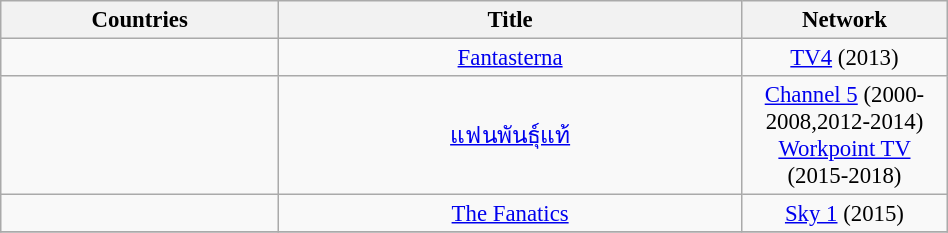<table class="wikitable" style="text-align:center; font-size:95%; line-height:18px; width:50%;">
<tr>
<th width="15%">Countries</th>
<th width="25%">Title</th>
<th width="10%">Network</th>
</tr>
<tr>
<td align="left"><strong></strong></td>
<td><a href='#'>Fantasterna</a></td>
<td><a href='#'>TV4</a> (2013)</td>
</tr>
<tr>
<td align="left"><strong></strong></td>
<td><a href='#'>แฟนพันธุ์แท้</a></td>
<td><a href='#'>Channel 5</a> (2000-2008,2012-2014)<br><a href='#'>Workpoint TV</a> (2015-2018)</td>
</tr>
<tr>
<td align="left"><strong></strong></td>
<td><a href='#'>The Fanatics</a></td>
<td><a href='#'>Sky 1</a> (2015)</td>
</tr>
<tr>
</tr>
</table>
